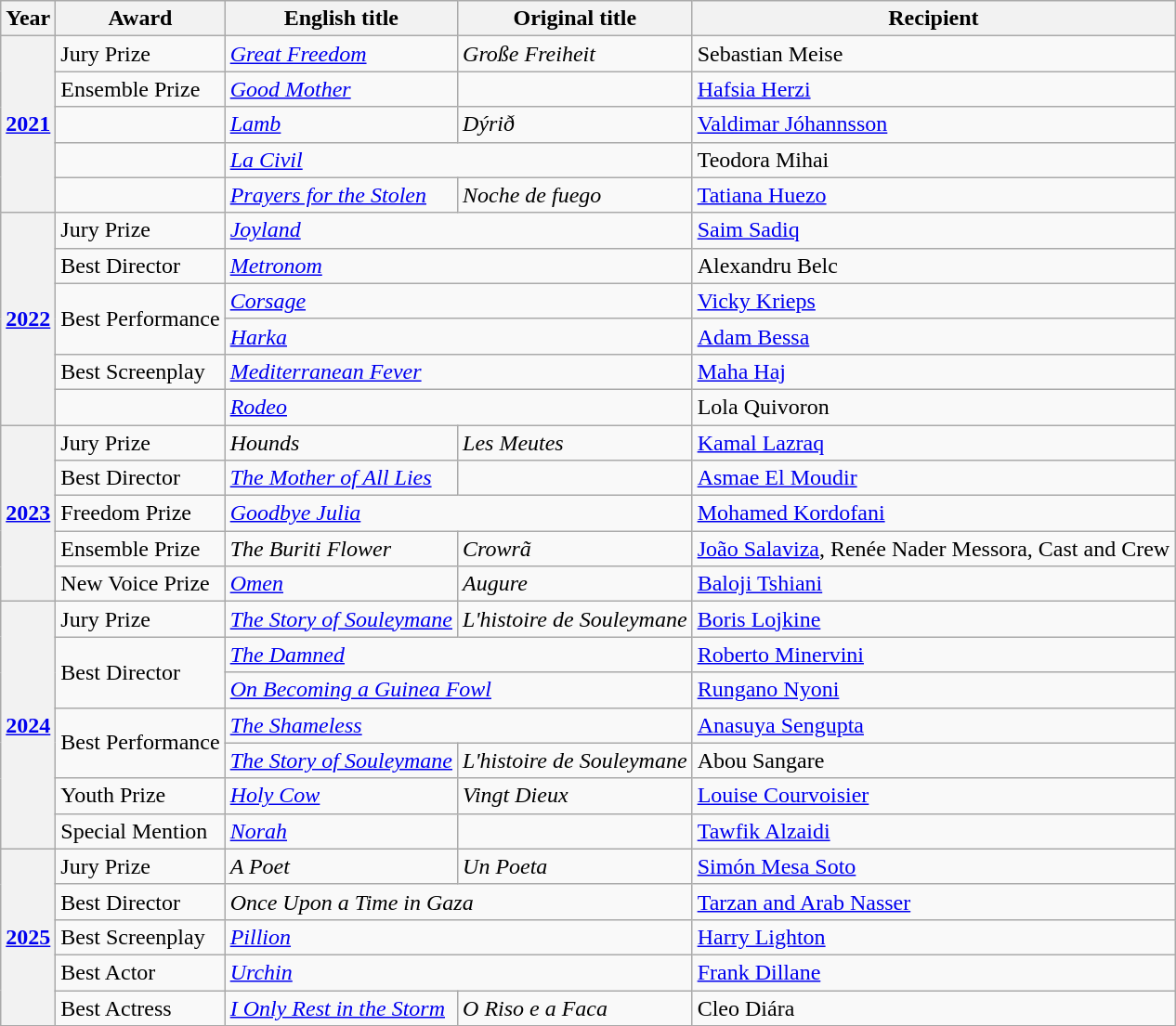<table class="wikitable">
<tr>
<th>Year</th>
<th>Award</th>
<th>English title</th>
<th>Original title</th>
<th>Recipient</th>
</tr>
<tr>
<th rowspan="5"><a href='#'>2021</a></th>
<td>Jury Prize</td>
<td><em><a href='#'>Great Freedom</a></em></td>
<td><em>Große Freiheit</em></td>
<td>Sebastian Meise</td>
</tr>
<tr>
<td>Ensemble Prize</td>
<td><em><a href='#'>Good Mother</a></em></td>
<td></td>
<td><a href='#'>Hafsia Herzi</a></td>
</tr>
<tr>
<td></td>
<td><em><a href='#'>Lamb</a></em></td>
<td><em>Dýrið</em></td>
<td><a href='#'>Valdimar Jóhannsson</a></td>
</tr>
<tr>
<td></td>
<td colspan="2"><em><a href='#'>La Civil</a></em></td>
<td>Teodora Mihai</td>
</tr>
<tr>
<td></td>
<td><em><a href='#'>Prayers for the Stolen</a></em></td>
<td><em>Noche de fuego</em></td>
<td><a href='#'>Tatiana Huezo</a></td>
</tr>
<tr>
<th rowspan="6"><a href='#'>2022</a></th>
<td>Jury Prize</td>
<td colspan="2"><em><a href='#'>Joyland</a></em></td>
<td><a href='#'>Saim Sadiq</a></td>
</tr>
<tr>
<td>Best Director</td>
<td colspan="2"><em><a href='#'>Metronom</a></em></td>
<td>Alexandru Belc</td>
</tr>
<tr>
<td rowspan="2">Best Performance</td>
<td colspan="2"><em><a href='#'>Corsage</a></em></td>
<td><a href='#'>Vicky Krieps</a></td>
</tr>
<tr>
<td colspan="2"><em><a href='#'>Harka</a></em></td>
<td><a href='#'>Adam Bessa</a></td>
</tr>
<tr>
<td>Best Screenplay</td>
<td colspan="2"><em><a href='#'>Mediterranean Fever</a></em></td>
<td><a href='#'>Maha Haj</a></td>
</tr>
<tr>
<td></td>
<td colspan="2"><em><a href='#'>Rodeo</a></em></td>
<td>Lola Quivoron</td>
</tr>
<tr>
<th rowspan="5"><a href='#'>2023</a></th>
<td>Jury Prize</td>
<td><em>Hounds</em></td>
<td><em>Les Meutes</em></td>
<td><a href='#'>Kamal Lazraq</a></td>
</tr>
<tr>
<td>Best Director</td>
<td><em><a href='#'>The Mother of All Lies</a></em></td>
<td></td>
<td><a href='#'>Asmae El Moudir</a></td>
</tr>
<tr>
<td>Freedom Prize</td>
<td colspan="2"><em><a href='#'>Goodbye Julia</a></em></td>
<td><a href='#'>Mohamed Kordofani</a></td>
</tr>
<tr>
<td>Ensemble Prize</td>
<td><em>The Buriti Flower</em></td>
<td><em>Crowrã</em></td>
<td><a href='#'>João Salaviza</a>, Renée Nader Messora, Cast and Crew</td>
</tr>
<tr>
<td>New Voice Prize</td>
<td><em><a href='#'>Omen</a></em></td>
<td><em>Augure</em></td>
<td><a href='#'>Baloji Tshiani</a></td>
</tr>
<tr>
<th rowspan="7"><a href='#'>2024</a></th>
<td>Jury Prize</td>
<td><em><a href='#'>The Story of Souleymane</a></em></td>
<td><em>L'histoire de Souleymane</em></td>
<td><a href='#'>Boris Lojkine</a></td>
</tr>
<tr>
<td rowspan="2">Best Director</td>
<td colspan="2"><em><a href='#'>The Damned</a></em></td>
<td><a href='#'>Roberto Minervini</a></td>
</tr>
<tr>
<td colspan="2"><em><a href='#'>On Becoming a Guinea Fowl</a></em></td>
<td><a href='#'>Rungano Nyoni</a></td>
</tr>
<tr>
<td rowspan="2">Best Performance</td>
<td colspan="2"><em><a href='#'>The Shameless</a></em></td>
<td><a href='#'>Anasuya Sengupta</a></td>
</tr>
<tr>
<td><em><a href='#'>The Story of Souleymane</a></em></td>
<td><em>L'histoire de Souleymane</em></td>
<td>Abou Sangare</td>
</tr>
<tr>
<td>Youth Prize</td>
<td><em><a href='#'>Holy Cow</a></em></td>
<td><em>Vingt Dieux</em></td>
<td><a href='#'>Louise Courvoisier</a></td>
</tr>
<tr>
<td>Special Mention</td>
<td><em><a href='#'>Norah</a></em></td>
<td></td>
<td><a href='#'>Tawfik Alzaidi</a></td>
</tr>
<tr>
<th rowspan="5"><a href='#'>2025</a></th>
<td>Jury Prize</td>
<td><em>A Poet</em></td>
<td><em>Un Poeta</em></td>
<td><a href='#'>Simón Mesa Soto</a></td>
</tr>
<tr>
<td>Best Director</td>
<td colspan="2"><em>Once Upon a Time in Gaza</em></td>
<td><a href='#'>Tarzan and Arab Nasser</a></td>
</tr>
<tr>
<td>Best Screenplay</td>
<td colspan="2"><em><a href='#'>Pillion</a></em></td>
<td><a href='#'>Harry Lighton</a></td>
</tr>
<tr>
<td rowspan="1">Best Actor</td>
<td colspan="2"><em><a href='#'>Urchin</a></em></td>
<td><a href='#'>Frank Dillane</a></td>
</tr>
<tr>
<td>Best Actress</td>
<td><em><a href='#'>I Only Rest in the Storm</a></em></td>
<td><em>O Riso e a Faca</em></td>
<td>Cleo Diára</td>
</tr>
<tr>
</tr>
</table>
